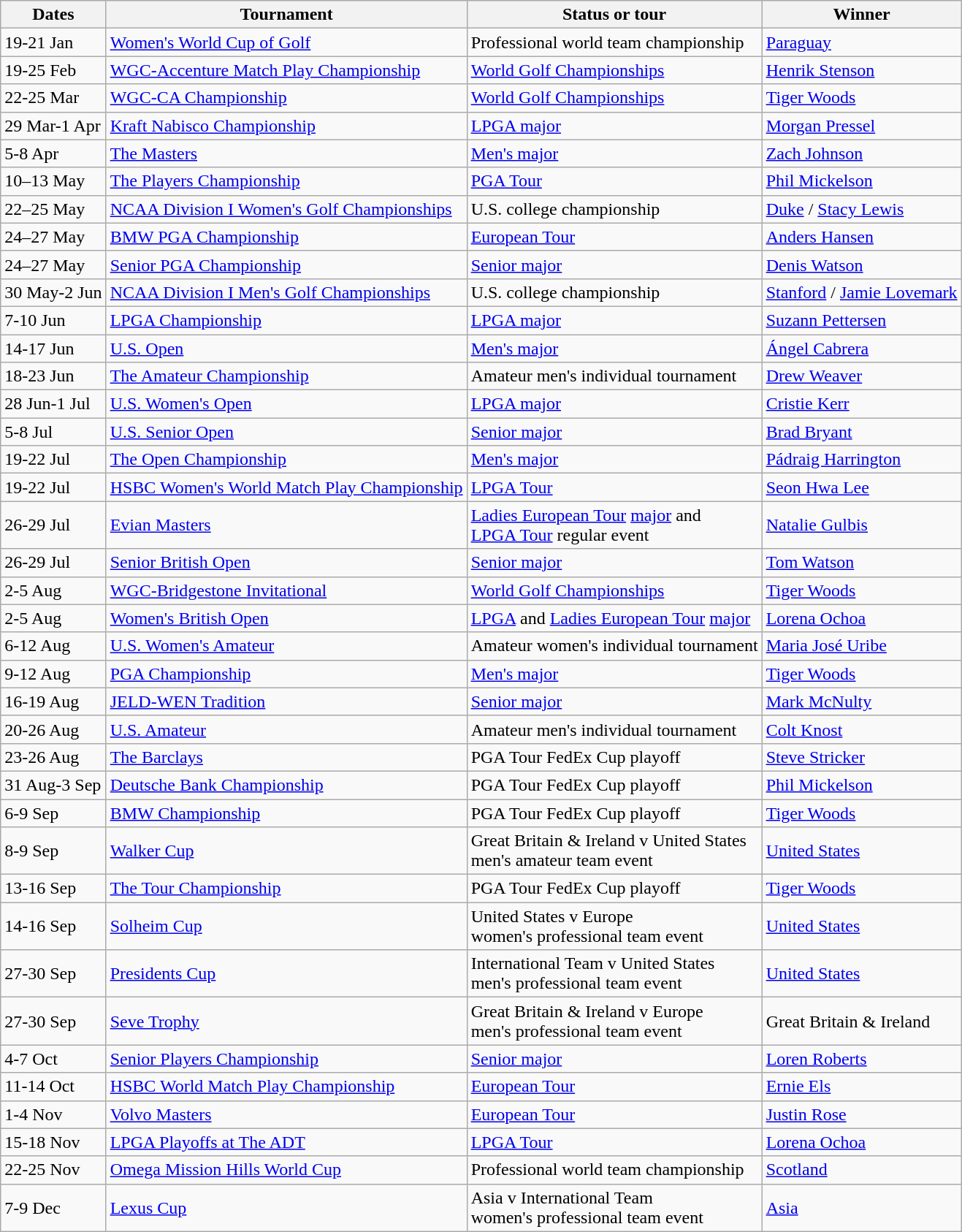<table class="wikitable">
<tr>
<th>Dates</th>
<th>Tournament</th>
<th>Status or tour</th>
<th>Winner</th>
</tr>
<tr>
<td>19-21 Jan</td>
<td><a href='#'>Women's World Cup of Golf</a></td>
<td>Professional world team championship</td>
<td> <a href='#'>Paraguay</a></td>
</tr>
<tr>
<td>19-25 Feb</td>
<td><a href='#'>WGC-Accenture Match Play Championship</a></td>
<td><a href='#'>World Golf Championships</a></td>
<td> <a href='#'>Henrik Stenson</a></td>
</tr>
<tr>
<td>22-25 Mar</td>
<td><a href='#'>WGC-CA Championship</a></td>
<td><a href='#'>World Golf Championships</a></td>
<td> <a href='#'>Tiger Woods</a></td>
</tr>
<tr>
<td>29 Mar-1 Apr</td>
<td><a href='#'>Kraft Nabisco Championship</a></td>
<td><a href='#'>LPGA major</a></td>
<td> <a href='#'>Morgan Pressel</a></td>
</tr>
<tr>
<td>5-8 Apr</td>
<td><a href='#'>The Masters</a></td>
<td><a href='#'>Men's major</a></td>
<td> <a href='#'>Zach Johnson</a></td>
</tr>
<tr>
<td>10–13 May</td>
<td><a href='#'>The Players Championship</a></td>
<td><a href='#'>PGA Tour</a></td>
<td> <a href='#'>Phil Mickelson</a></td>
</tr>
<tr>
<td>22–25 May</td>
<td><a href='#'>NCAA Division I Women's Golf Championships</a></td>
<td>U.S. college championship</td>
<td><a href='#'>Duke</a> / <a href='#'>Stacy Lewis</a></td>
</tr>
<tr>
<td>24–27 May</td>
<td><a href='#'>BMW PGA Championship</a></td>
<td><a href='#'>European Tour</a></td>
<td> <a href='#'>Anders Hansen</a></td>
</tr>
<tr>
<td>24–27 May</td>
<td><a href='#'>Senior PGA Championship</a></td>
<td><a href='#'>Senior major</a></td>
<td> <a href='#'>Denis Watson</a></td>
</tr>
<tr>
<td>30 May-2 Jun</td>
<td><a href='#'>NCAA Division I Men's Golf Championships</a></td>
<td>U.S. college championship</td>
<td><a href='#'>Stanford</a> / <a href='#'>Jamie Lovemark</a></td>
</tr>
<tr>
<td>7-10 Jun</td>
<td><a href='#'>LPGA Championship</a></td>
<td><a href='#'>LPGA major</a></td>
<td> <a href='#'>Suzann Pettersen</a></td>
</tr>
<tr>
<td>14-17 Jun</td>
<td><a href='#'>U.S. Open</a></td>
<td><a href='#'>Men's major</a></td>
<td> <a href='#'>Ángel Cabrera</a></td>
</tr>
<tr>
<td>18-23 Jun</td>
<td><a href='#'>The Amateur Championship</a></td>
<td>Amateur men's individual tournament</td>
<td> <a href='#'>Drew Weaver</a></td>
</tr>
<tr>
<td>28 Jun-1 Jul</td>
<td><a href='#'>U.S. Women's Open</a></td>
<td><a href='#'>LPGA major</a></td>
<td> <a href='#'>Cristie Kerr</a></td>
</tr>
<tr>
<td>5-8 Jul</td>
<td><a href='#'>U.S. Senior Open</a></td>
<td><a href='#'>Senior major</a></td>
<td> <a href='#'>Brad Bryant</a></td>
</tr>
<tr>
<td>19-22 Jul</td>
<td><a href='#'>The Open Championship</a></td>
<td><a href='#'>Men's major</a></td>
<td> <a href='#'>Pádraig Harrington</a></td>
</tr>
<tr>
<td>19-22 Jul</td>
<td><a href='#'>HSBC Women's World Match Play Championship</a></td>
<td><a href='#'>LPGA Tour</a></td>
<td> <a href='#'>Seon Hwa Lee</a></td>
</tr>
<tr>
<td>26-29 Jul</td>
<td><a href='#'>Evian Masters</a></td>
<td><a href='#'>Ladies European Tour</a> <a href='#'>major</a> and<br> <a href='#'>LPGA Tour</a> regular event</td>
<td> <a href='#'>Natalie Gulbis</a></td>
</tr>
<tr>
<td>26-29 Jul</td>
<td><a href='#'>Senior British Open</a></td>
<td><a href='#'>Senior major</a></td>
<td> <a href='#'>Tom Watson</a></td>
</tr>
<tr>
<td>2-5 Aug</td>
<td><a href='#'>WGC-Bridgestone Invitational</a></td>
<td><a href='#'>World Golf Championships</a></td>
<td> <a href='#'>Tiger Woods</a></td>
</tr>
<tr>
<td>2-5 Aug</td>
<td><a href='#'>Women's British Open</a></td>
<td><a href='#'>LPGA</a> and <a href='#'>Ladies European Tour</a> <a href='#'>major</a></td>
<td> <a href='#'>Lorena Ochoa</a></td>
</tr>
<tr>
<td>6-12 Aug</td>
<td><a href='#'>U.S. Women's Amateur</a></td>
<td>Amateur women's individual tournament</td>
<td> <a href='#'>Maria José Uribe</a></td>
</tr>
<tr>
<td>9-12 Aug</td>
<td><a href='#'>PGA Championship</a></td>
<td><a href='#'>Men's major</a></td>
<td> <a href='#'>Tiger Woods</a></td>
</tr>
<tr>
<td>16-19 Aug</td>
<td><a href='#'>JELD-WEN Tradition</a></td>
<td><a href='#'>Senior major</a></td>
<td> <a href='#'>Mark McNulty</a></td>
</tr>
<tr>
<td>20-26 Aug</td>
<td><a href='#'>U.S. Amateur</a></td>
<td>Amateur men's individual tournament</td>
<td> <a href='#'>Colt Knost</a></td>
</tr>
<tr>
<td>23-26 Aug</td>
<td><a href='#'>The Barclays</a></td>
<td>PGA Tour FedEx Cup playoff</td>
<td> <a href='#'>Steve Stricker</a></td>
</tr>
<tr>
<td>31 Aug-3 Sep</td>
<td><a href='#'>Deutsche Bank Championship</a></td>
<td>PGA Tour FedEx Cup playoff</td>
<td> <a href='#'>Phil Mickelson</a></td>
</tr>
<tr>
<td>6-9 Sep</td>
<td><a href='#'>BMW Championship</a></td>
<td>PGA Tour FedEx Cup playoff</td>
<td> <a href='#'>Tiger Woods</a></td>
</tr>
<tr>
<td>8-9 Sep</td>
<td><a href='#'>Walker Cup</a></td>
<td>Great Britain & Ireland v United States <br>men's amateur team event</td>
<td> <a href='#'>United States</a></td>
</tr>
<tr>
<td>13-16 Sep</td>
<td><a href='#'>The Tour Championship</a></td>
<td>PGA Tour FedEx Cup playoff</td>
<td> <a href='#'>Tiger Woods</a></td>
</tr>
<tr>
<td>14-16 Sep</td>
<td><a href='#'>Solheim Cup</a></td>
<td>United States v Europe <br>women's professional team event</td>
<td> <a href='#'>United States</a></td>
</tr>
<tr>
<td>27-30 Sep</td>
<td><a href='#'>Presidents Cup</a></td>
<td>International Team v United States <br>men's professional team event</td>
<td> <a href='#'>United States</a></td>
</tr>
<tr>
<td>27-30 Sep</td>
<td><a href='#'>Seve Trophy</a></td>
<td>Great Britain & Ireland v Europe <br>men's professional team event</td>
<td> Great Britain &  Ireland</td>
</tr>
<tr>
<td>4-7 Oct</td>
<td><a href='#'>Senior Players Championship</a></td>
<td><a href='#'>Senior major</a></td>
<td> <a href='#'>Loren Roberts</a></td>
</tr>
<tr>
<td>11-14 Oct</td>
<td><a href='#'>HSBC World Match Play Championship</a></td>
<td><a href='#'>European Tour</a></td>
<td> <a href='#'>Ernie Els</a></td>
</tr>
<tr>
<td>1-4 Nov</td>
<td><a href='#'>Volvo Masters</a></td>
<td><a href='#'>European Tour</a></td>
<td> <a href='#'>Justin Rose</a></td>
</tr>
<tr>
<td>15-18 Nov</td>
<td><a href='#'>LPGA Playoffs at The ADT</a></td>
<td><a href='#'>LPGA Tour</a></td>
<td> <a href='#'>Lorena Ochoa</a></td>
</tr>
<tr>
<td>22-25 Nov</td>
<td><a href='#'>Omega Mission Hills World Cup</a></td>
<td>Professional world team championship</td>
<td> <a href='#'>Scotland</a></td>
</tr>
<tr>
<td>7-9 Dec</td>
<td><a href='#'>Lexus Cup</a></td>
<td>Asia v International Team <br>women's professional team event</td>
<td><a href='#'>Asia</a></td>
</tr>
</table>
